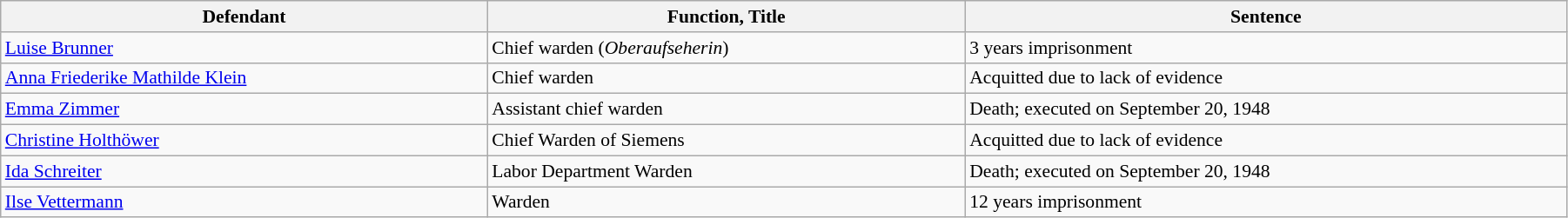<table class="wikitable" width="95%" style="font-size: 90%; border-spacing:10px 0px;">
<tr>
<th align="left">Defendant</th>
<th align="left">Function, Title</th>
<th align="left">Sentence</th>
</tr>
<tr>
<td><a href='#'>Luise Brunner</a></td>
<td>Chief warden (<em>Oberaufseherin</em>)</td>
<td>3 years imprisonment</td>
</tr>
<tr>
<td><a href='#'>Anna Friederike Mathilde Klein</a></td>
<td>Chief warden</td>
<td>Acquitted due to lack of evidence</td>
</tr>
<tr>
<td><a href='#'>Emma Zimmer</a></td>
<td>Assistant chief warden</td>
<td>Death; executed on September 20, 1948</td>
</tr>
<tr>
<td><a href='#'>Christine Holthöwer</a></td>
<td>Chief Warden of Siemens</td>
<td>Acquitted due to lack of evidence</td>
</tr>
<tr>
<td><a href='#'>Ida Schreiter</a></td>
<td>Labor Department Warden</td>
<td>Death; executed on September 20, 1948</td>
</tr>
<tr>
<td><a href='#'>Ilse Vettermann</a></td>
<td>Warden</td>
<td>12 years imprisonment</td>
</tr>
</table>
